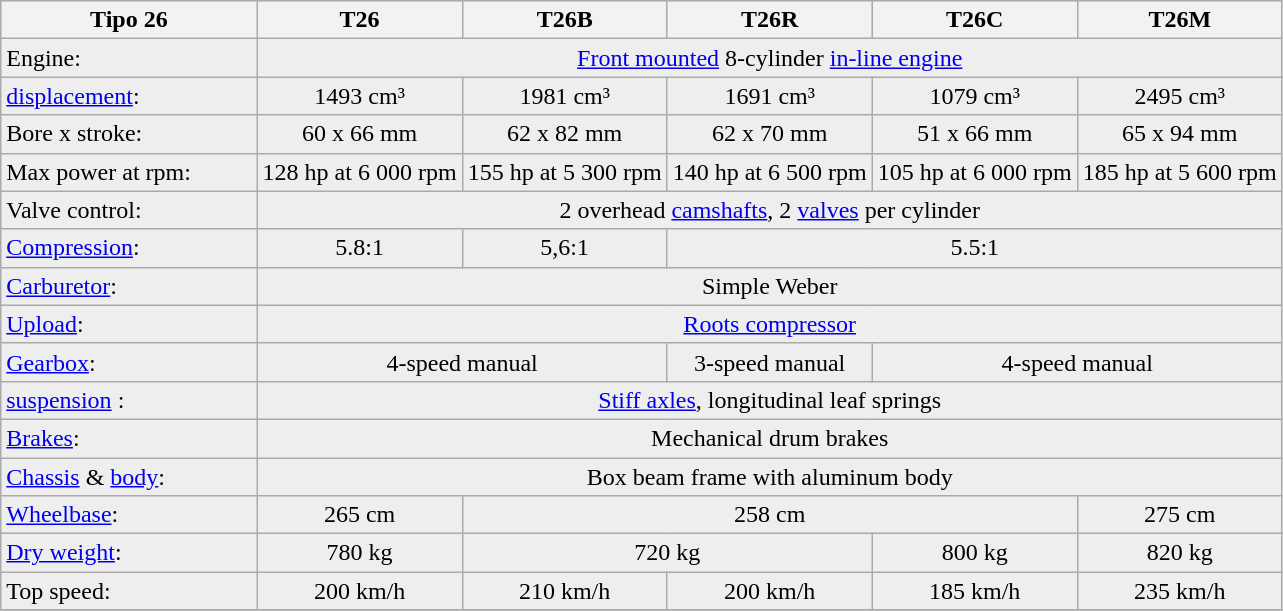<table class="prettytable">
<tr ---- bgcolor="#DDDDDD">
<th width="20%">Tipo 26</th>
<th width="16%">T26</th>
<th width="16%">T26B</th>
<th width="16%">T26R</th>
<th width="16%">T26C</th>
<th width="16%">T26M</th>
</tr>
<tr ---- bgcolor="#EEEEEE">
<td>Engine: </td>
<td colspan="5" align="center"><a href='#'>Front mounted</a> 8-cylinder <a href='#'>in-line engine</a></td>
</tr>
<tr ---- bgcolor="#EEEEEE">
<td><a href='#'>displacement</a>: </td>
<td align="center">1493 cm³</td>
<td align="center">1981 cm³</td>
<td align="center">1691 cm³</td>
<td align="center">1079 cm³</td>
<td align="center">2495 cm³</td>
</tr>
<tr ---- bgcolor="#EEEEEE">
<td>Bore x stroke: </td>
<td align="center">60 x 66 mm</td>
<td align="center">62 x 82 mm</td>
<td align="center">62 x 70 mm</td>
<td align="center">51 x 66 mm</td>
<td align="center">65 x 94 mm</td>
</tr>
<tr ---- bgcolor="#EEEEEE">
<td>Max power at rpm: </td>
<td align="center">128 hp at 6 000 rpm</td>
<td align="center">155 hp at 5 300 rpm</td>
<td align="center">140 hp at 6 500 rpm</td>
<td align="center">105 hp at 6 000 rpm</td>
<td align="center">185 hp at 5 600 rpm</td>
</tr>
<tr ---- bgcolor="#EEEEEE">
<td>Valve control: </td>
<td colspan="5" align="center">2 overhead <a href='#'>camshafts</a>, 2 <a href='#'>valves</a> per cylinder</td>
</tr>
<tr ---- bgcolor="#EEEEEE">
<td><a href='#'>Compression</a>: </td>
<td align="center">5.8:1</td>
<td align="center">5,6:1</td>
<td colspan="3" align="center">5.5:1</td>
</tr>
<tr ---- bgcolor="#EEEEEE">
<td><a href='#'>Carburetor</a>: </td>
<td colspan="5" align="center">Simple Weber</td>
</tr>
<tr ---- bgcolor="#EEEEEE">
<td><a href='#'>Upload</a>: </td>
<td colspan="5" align="center"><a href='#'>Roots compressor</a></td>
</tr>
<tr ---- bgcolor="#EEEEEE">
<td><a href='#'>Gearbox</a>: </td>
<td colspan="2" align="center">4-speed manual</td>
<td align="center">3-speed manual</td>
<td colspan="2" align="center">4-speed manual</td>
</tr>
<tr ---- bgcolor="#EEEEEE">
<td><a href='#'>suspension</a>  : </td>
<td colspan="5" align="center"><a href='#'>Stiff axles</a>, longitudinal leaf springs</td>
</tr>
<tr ---- bgcolor="#EEEEEE">
<td><a href='#'>Brakes</a>: </td>
<td colspan="5" align="center">Mechanical drum brakes</td>
</tr>
<tr ---- bgcolor="#EEEEEE">
<td><a href='#'>Chassis</a> & <a href='#'>body</a>: </td>
<td colspan="5" align="center">Box beam frame with aluminum body</td>
</tr>
<tr ---- bgcolor="#EEEEEE">
<td><a href='#'>Wheelbase</a>: </td>
<td align="center">265 cm</td>
<td colspan="3" align="center">258 cm</td>
<td align="center">275 cm</td>
</tr>
<tr ---- bgcolor="#EEEEEE">
<td><a href='#'>Dry weight</a>: </td>
<td align="center">780 kg</td>
<td colspan="2" align="center">720 kg</td>
<td align="center">800 kg</td>
<td align="center">820 kg</td>
</tr>
<tr ---- bgcolor="#EEEEEE">
<td>Top speed: </td>
<td align="center">200 km/h</td>
<td align="center">210 km/h</td>
<td align="center">200 km/h</td>
<td align="center">185 km/h</td>
<td align="center">235 km/h</td>
</tr>
<tr ---- bgcolor="#EEEEEE">
</tr>
</table>
